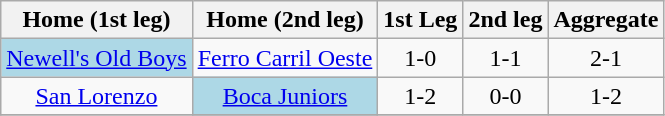<table class="wikitable" style="text-align: center;">
<tr>
<th>Home (1st leg)</th>
<th>Home (2nd leg)</th>
<th>1st Leg</th>
<th>2nd leg</th>
<th>Aggregate</th>
</tr>
<tr>
<td bgcolor=lightblue><a href='#'>Newell's Old Boys</a></td>
<td><a href='#'>Ferro Carril Oeste</a></td>
<td>1-0</td>
<td>1-1</td>
<td>2-1</td>
</tr>
<tr>
<td><a href='#'>San Lorenzo</a></td>
<td bgcolor=lightblue><a href='#'>Boca Juniors</a></td>
<td>1-2</td>
<td>0-0</td>
<td>1-2</td>
</tr>
<tr>
</tr>
</table>
